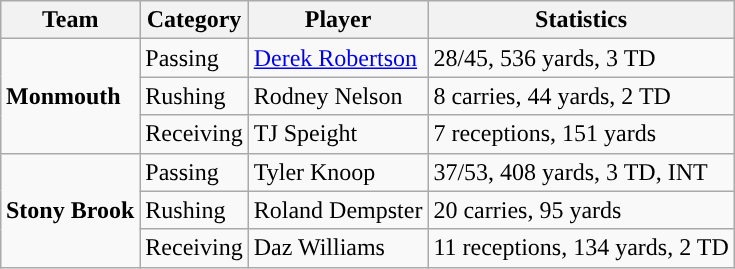<table class="wikitable" style="float: right;">
<tr>
<th>Team</th>
<th>Category</th>
<th>Player</th>
<th>Statistics</th>
</tr>
<tr>
<td rowspan=3><strong>Monmouth</strong></td>
<td>Passing</td>
<td><a href='#'>Derek Robertson</a></td>
<td>28/45, 536 yards, 3 TD</td>
</tr>
<tr>
<td>Rushing</td>
<td>Rodney Nelson</td>
<td>8 carries, 44 yards, 2 TD</td>
</tr>
<tr>
<td>Receiving</td>
<td>TJ Speight</td>
<td>7 receptions, 151 yards</td>
</tr>
<tr>
<td rowspan=3><strong>Stony Brook</strong></td>
<td>Passing</td>
<td>Tyler Knoop</td>
<td>37/53, 408 yards, 3 TD, INT</td>
</tr>
<tr>
<td>Rushing</td>
<td>Roland Dempster</td>
<td>20 carries, 95 yards</td>
</tr>
<tr>
<td>Receiving</td>
<td>Daz Williams</td>
<td>11 receptions, 134 yards, 2 TD</td>
</tr>
</table>
